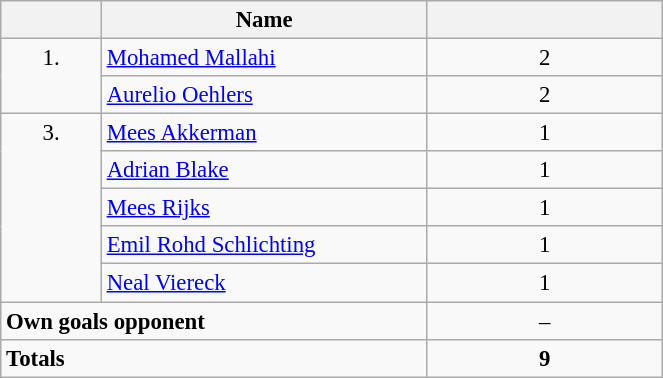<table class="wikitable" style="font-size: 95%; text-align: center;">
<tr>
<th style="width: 60px;"></th>
<th style="width: 210px;">Name</th>
<th style="width: 150px;"></th>
</tr>
<tr>
<td rowspan="2" style="vertical-align: top;">1.</td>
<td style="text-align: left;"><strong></strong> <a href='#'>Mohamed Mallahi</a></td>
<td>2</td>
</tr>
<tr>
<td style="text-align: left;"><strong></strong> <a href='#'>Aurelio Oehlers</a></td>
<td>2</td>
</tr>
<tr>
<td rowspan="5" style="vertical-align: top;">3.</td>
<td style="text-align: left;"><strong></strong> <a href='#'>Mees Akkerman</a></td>
<td>1</td>
</tr>
<tr>
<td style="text-align: left;"><strong></strong> <a href='#'>Adrian Blake</a></td>
<td>1</td>
</tr>
<tr>
<td style="text-align: left;"><strong></strong> <a href='#'>Mees Rijks</a></td>
<td>1</td>
</tr>
<tr>
<td style="text-align: left;"><strong></strong> <a href='#'>Emil Rohd Schlichting</a></td>
<td>1</td>
</tr>
<tr>
<td style="text-align: left;"><strong></strong> <a href='#'>Neal Viereck</a></td>
<td>1</td>
</tr>
<tr>
<td colspan="2" style="text-align: left;"><strong>Own goals opponent</strong></td>
<td>–</td>
</tr>
<tr>
<td colspan="2" style="text-align: left;"><strong>Totals</strong></td>
<td><strong>9</strong></td>
</tr>
</table>
